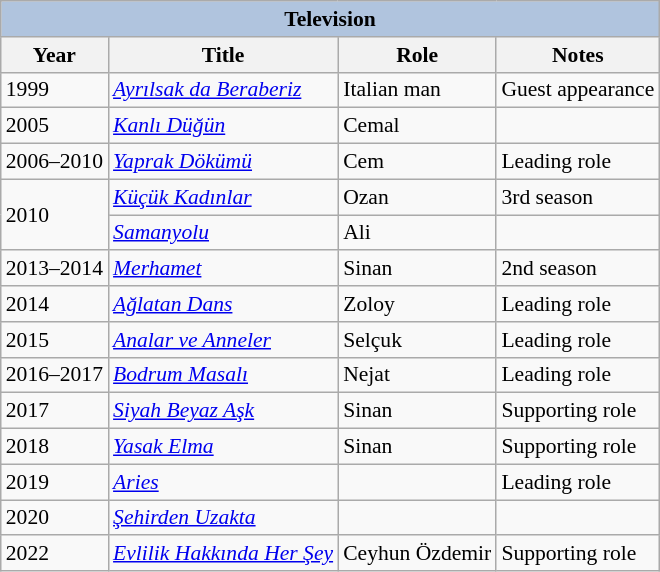<table class="wikitable" style="font-size: 90%;">
<tr>
<th colspan="4" style="background:LightSteelBlue">Television</th>
</tr>
<tr>
<th>Year</th>
<th>Title</th>
<th>Role</th>
<th>Notes</th>
</tr>
<tr>
<td>1999</td>
<td><em><a href='#'>Ayrılsak da Beraberiz</a></em></td>
<td>Italian man</td>
<td>Guest appearance</td>
</tr>
<tr>
<td>2005</td>
<td><em><a href='#'>Kanlı Düğün</a></em></td>
<td>Cemal</td>
<td></td>
</tr>
<tr>
<td>2006–2010</td>
<td><em><a href='#'>Yaprak Dökümü</a></em></td>
<td>Cem</td>
<td>Leading role</td>
</tr>
<tr>
<td rowspan="2">2010</td>
<td><em><a href='#'>Küçük Kadınlar</a></em></td>
<td>Ozan</td>
<td>3rd season</td>
</tr>
<tr>
<td><em><a href='#'>Samanyolu</a></em></td>
<td>Ali</td>
<td></td>
</tr>
<tr>
<td>2013–2014</td>
<td><em><a href='#'>Merhamet</a></em></td>
<td>Sinan</td>
<td>2nd season</td>
</tr>
<tr>
<td>2014</td>
<td><em><a href='#'>Ağlatan Dans</a></em></td>
<td>Zoloy</td>
<td>Leading role</td>
</tr>
<tr>
<td>2015</td>
<td><em><a href='#'>Analar ve Anneler</a></em></td>
<td>Selçuk</td>
<td>Leading role</td>
</tr>
<tr>
<td>2016–2017</td>
<td><em><a href='#'>Bodrum Masalı</a></em></td>
<td>Nejat</td>
<td>Leading role</td>
</tr>
<tr>
<td>2017</td>
<td><em><a href='#'>Siyah Beyaz Aşk</a></em></td>
<td>Sinan</td>
<td>Supporting role</td>
</tr>
<tr>
<td>2018</td>
<td><em><a href='#'>Yasak Elma</a></em></td>
<td>Sinan</td>
<td>Supporting role</td>
</tr>
<tr>
<td>2019</td>
<td><em><a href='#'>Aries</a></em></td>
<td></td>
<td>Leading role</td>
</tr>
<tr>
<td>2020</td>
<td><em><a href='#'>Şehirden Uzakta</a></em></td>
<td></td>
<td></td>
</tr>
<tr>
<td>2022</td>
<td><em><a href='#'>Evlilik Hakkında Her Şey</a></em></td>
<td>Ceyhun Özdemir</td>
<td>Supporting role</td>
</tr>
</table>
